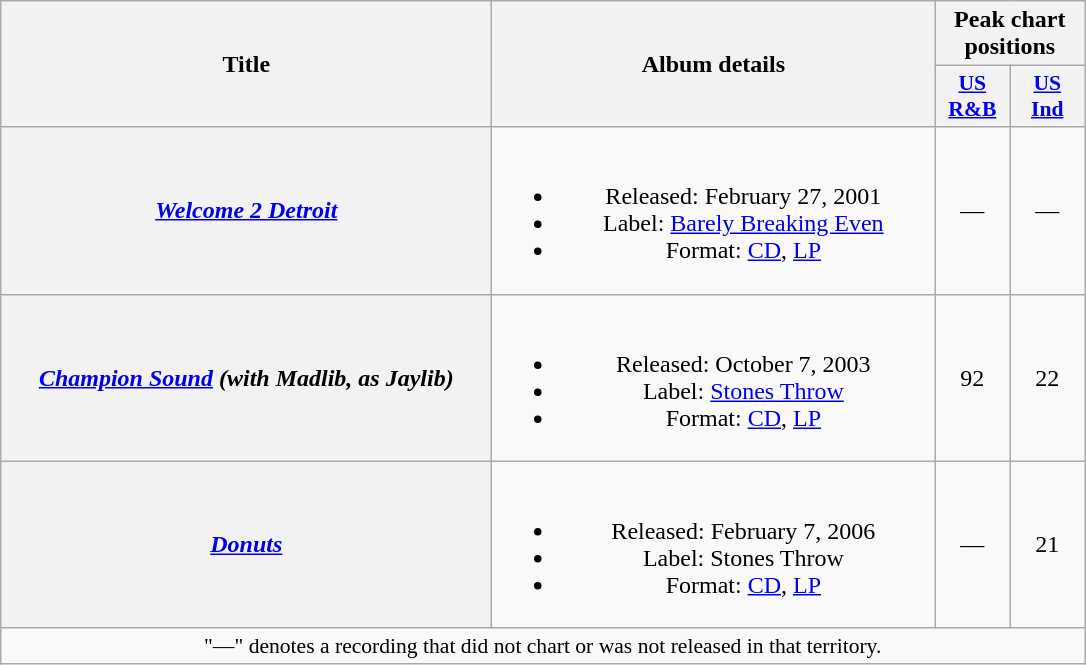<table class="wikitable plainrowheaders" style="text-align:center;">
<tr>
<th rowspan="2" scope="col" style="width:20em;">Title</th>
<th rowspan="2" scope="col" style="width:18em;">Album details</th>
<th colspan="3" scope="col">Peak chart positions</th>
</tr>
<tr>
<th scope="col" style="width:3em;font-size:90%;"><a href='#'>US<br> R&B</a><br></th>
<th scope="col" style="width:3em;font-size:90%;"><a href='#'>US<br> Ind</a><br></th>
</tr>
<tr>
<th scope="row"><em><a href='#'>Welcome 2 Detroit</a></em></th>
<td><br><ul><li>Released: February 27, 2001</li><li>Label: <a href='#'>Barely Breaking Even</a></li><li>Format: <a href='#'>CD</a>, <a href='#'>LP</a></li></ul></td>
<td>—</td>
<td>—</td>
</tr>
<tr>
<th scope="row"><em><a href='#'>Champion Sound</a> (with Madlib, as Jaylib)</em></th>
<td><br><ul><li>Released: October 7, 2003</li><li>Label: <a href='#'>Stones Throw</a></li><li>Format: <a href='#'>CD</a>, <a href='#'>LP</a></li></ul></td>
<td>92</td>
<td>22</td>
</tr>
<tr>
<th scope="row"><em><a href='#'>Donuts</a></em></th>
<td><br><ul><li>Released: February 7, 2006</li><li>Label: Stones Throw</li><li>Format: <a href='#'>CD</a>, <a href='#'>LP</a></li></ul></td>
<td>—</td>
<td>21</td>
</tr>
<tr>
<td colspan="13" style="font-size:90%">"—" denotes a recording that did not chart or was not released in that territory.</td>
</tr>
</table>
